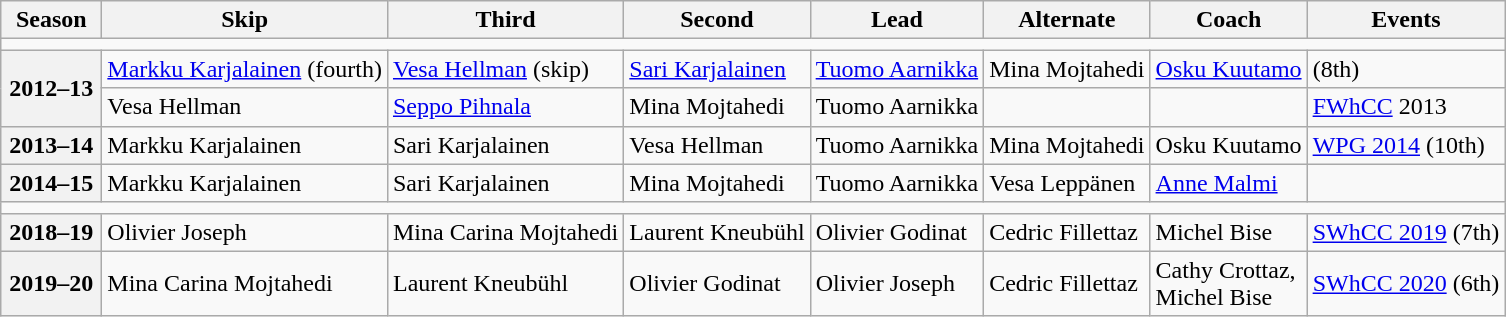<table class="wikitable">
<tr>
<th scope="col" width=60>Season</th>
<th scope="col">Skip</th>
<th scope="col">Third</th>
<th scope="col">Second</th>
<th scope="col">Lead</th>
<th scope="col">Alternate</th>
<th scope="col">Coach</th>
<th scope="col">Events</th>
</tr>
<tr>
<td colspan=8></td>
</tr>
<tr>
<th scope="row" rowspan=2>2012–13</th>
<td><a href='#'>Markku Karjalainen</a> (fourth)</td>
<td><a href='#'>Vesa Hellman</a> (skip)</td>
<td><a href='#'>Sari Karjalainen</a></td>
<td><a href='#'>Tuomo Aarnikka</a></td>
<td>Mina Mojtahedi</td>
<td><a href='#'>Osku Kuutamo</a></td>
<td> (8th)</td>
</tr>
<tr>
<td>Vesa Hellman</td>
<td><a href='#'>Seppo Pihnala</a></td>
<td>Mina Mojtahedi</td>
<td>Tuomo Aarnikka</td>
<td></td>
<td></td>
<td><a href='#'>FWhCC</a> 2013 </td>
</tr>
<tr>
<th scope="row">2013–14</th>
<td>Markku Karjalainen</td>
<td>Sari Karjalainen</td>
<td>Vesa Hellman</td>
<td>Tuomo Aarnikka</td>
<td>Mina Mojtahedi</td>
<td>Osku Kuutamo</td>
<td><a href='#'>WPG 2014</a> (10th)</td>
</tr>
<tr>
<th scope="row">2014–15</th>
<td>Markku Karjalainen</td>
<td>Sari Karjalainen</td>
<td>Mina Mojtahedi</td>
<td>Tuomo Aarnikka</td>
<td>Vesa Leppänen</td>
<td><a href='#'>Anne Malmi</a></td>
<td> </td>
</tr>
<tr>
<td colspan=8></td>
</tr>
<tr>
<th scope="row">2018–19</th>
<td>Olivier Joseph</td>
<td>Mina Carina Mojtahedi</td>
<td>Laurent Kneubühl</td>
<td>Olivier Godinat</td>
<td>Cedric Fillettaz</td>
<td>Michel Bise</td>
<td><a href='#'>SWhCC 2019</a> (7th)</td>
</tr>
<tr>
<th scope="row">2019–20</th>
<td>Mina Carina Mojtahedi</td>
<td>Laurent Kneubühl</td>
<td>Olivier Godinat</td>
<td>Olivier Joseph</td>
<td>Cedric Fillettaz</td>
<td>Cathy Crottaz,<br>Michel Bise</td>
<td><a href='#'>SWhCC 2020</a> (6th)</td>
</tr>
</table>
